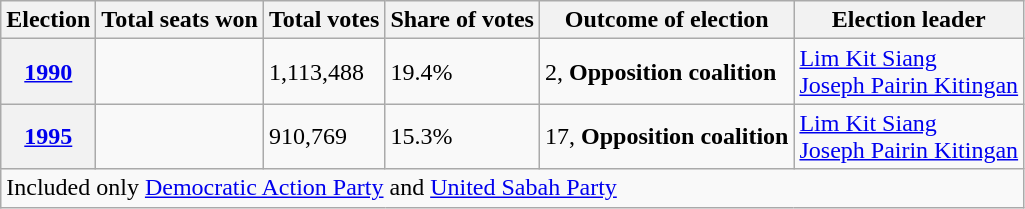<table class="wikitable">
<tr>
<th>Election</th>
<th>Total seats won</th>
<th>Total votes</th>
<th>Share of votes</th>
<th>Outcome of election</th>
<th>Election leader</th>
</tr>
<tr>
<th><a href='#'>1990</a></th>
<td></td>
<td>1,113,488</td>
<td>19.4%</td>
<td> 2, <strong>Opposition coalition</strong></td>
<td><a href='#'>Lim Kit Siang</a><br><a href='#'>Joseph Pairin Kitingan</a></td>
</tr>
<tr>
<th><a href='#'>1995</a></th>
<td></td>
<td>910,769</td>
<td>15.3%</td>
<td> 17, <strong>Opposition coalition</strong></td>
<td><a href='#'>Lim Kit Siang</a><br><a href='#'>Joseph Pairin Kitingan</a></td>
</tr>
<tr>
<td colspan=6>Included only <a href='#'>Democratic Action Party</a> and <a href='#'>United Sabah Party</a></td>
</tr>
</table>
